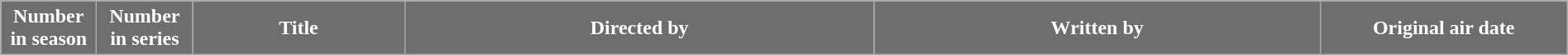<table class="wikitable plainrowheaders" style="width:100%; margin:auto;">
<tr>
<th scope="col" style="background:#6e6e6e; color:#fff; width:70px;">Number<br>in season</th>
<th scope="col" style="background:#6e6e6e; color:#fff; width:70px;">Number<br>in series</th>
<th scope="col" style="background:#6e6e6e; color:#fff;">Title</th>
<th scope="col" style="background:#6e6e6e; color:#fff;">Directed by</th>
<th scope="col" style="background:#6e6e6e; color:#fff;">Written by</th>
<th scope="col" style="background:#6e6e6e; color:#fff; width:12em;">Original air date<br>


</th>
</tr>
</table>
